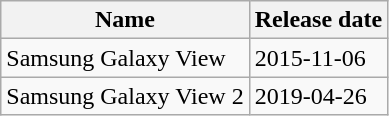<table class="wikitable sortable">
<tr>
<th>Name</th>
<th>Release date</th>
</tr>
<tr>
<td>Samsung Galaxy View</td>
<td>2015-11-06</td>
</tr>
<tr>
<td>Samsung Galaxy View 2</td>
<td>2019-04-26</td>
</tr>
</table>
